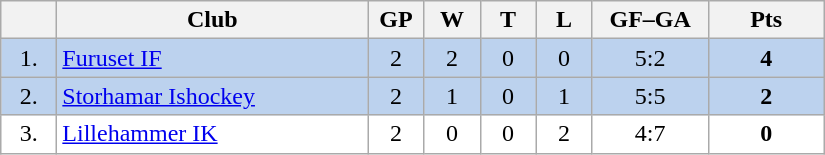<table class="wikitable">
<tr>
<th width="30"></th>
<th width="200">Club</th>
<th width="30">GP</th>
<th width="30">W</th>
<th width="30">T</th>
<th width="30">L</th>
<th width="70">GF–GA</th>
<th width="70">Pts</th>
</tr>
<tr bgcolor="#BCD2EE" align="center">
<td>1.</td>
<td align="left"><a href='#'>Furuset IF</a></td>
<td>2</td>
<td>2</td>
<td>0</td>
<td>0</td>
<td>5:2</td>
<td><strong>4</strong></td>
</tr>
<tr bgcolor="#BCD2EE" align="center">
<td>2.</td>
<td align="left"><a href='#'>Storhamar Ishockey</a></td>
<td>2</td>
<td>1</td>
<td>0</td>
<td>1</td>
<td>5:5</td>
<td><strong>2</strong></td>
</tr>
<tr bgcolor="#FFFFFF" align="center">
<td>3.</td>
<td align="left"><a href='#'>Lillehammer IK</a></td>
<td>2</td>
<td>0</td>
<td>0</td>
<td>2</td>
<td>4:7</td>
<td><strong>0</strong></td>
</tr>
</table>
